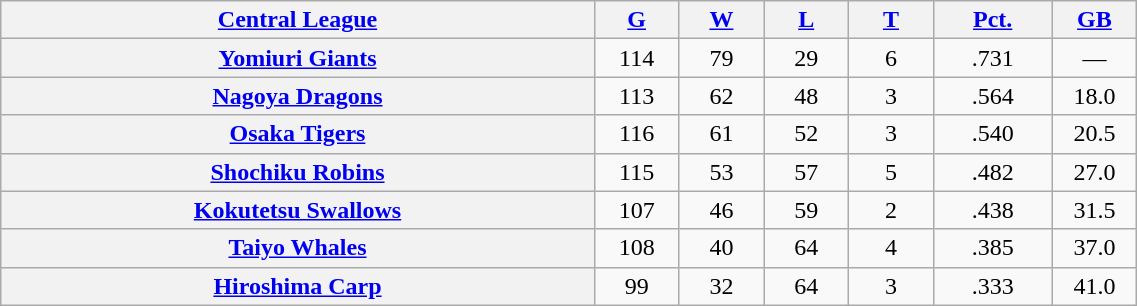<table class="wikitable plainrowheaders" width="60%" style="text-align:center;">
<tr>
<th scope="col" width="35%"><a href='#'>Central League</a></th>
<th scope="col" width="5%"><a href='#'>G</a></th>
<th scope="col" width="5%"><a href='#'>W</a></th>
<th scope="col" width="5%"><a href='#'>L</a></th>
<th scope="col" width="5%"><a href='#'>T</a></th>
<th scope="col" width="7%"><a href='#'>Pct.</a></th>
<th scope="col" width="5%"><a href='#'>GB</a></th>
</tr>
<tr>
<th scope="row" style="text-align:center;"><a href='#'>Yomiuri Giants</a></th>
<td>114</td>
<td>79</td>
<td>29</td>
<td>6</td>
<td>.731</td>
<td>—</td>
</tr>
<tr>
<th scope="row" style="text-align:center;"><a href='#'>Nagoya Dragons</a></th>
<td>113</td>
<td>62</td>
<td>48</td>
<td>3</td>
<td>.564</td>
<td>18.0</td>
</tr>
<tr>
<th scope="row" style="text-align:center;"><a href='#'>Osaka Tigers</a></th>
<td>116</td>
<td>61</td>
<td>52</td>
<td>3</td>
<td>.540</td>
<td>20.5</td>
</tr>
<tr>
<th scope="row" style="text-align:center;"><a href='#'>Shochiku Robins</a></th>
<td>115</td>
<td>53</td>
<td>57</td>
<td>5</td>
<td>.482</td>
<td>27.0</td>
</tr>
<tr>
<th scope="row" style="text-align:center;"><a href='#'>Kokutetsu Swallows</a></th>
<td>107</td>
<td>46</td>
<td>59</td>
<td>2</td>
<td>.438</td>
<td>31.5</td>
</tr>
<tr>
<th scope="row" style="text-align:center;"><a href='#'>Taiyo Whales</a></th>
<td>108</td>
<td>40</td>
<td>64</td>
<td>4</td>
<td>.385</td>
<td>37.0</td>
</tr>
<tr>
<th scope="row" style="text-align:center;"><a href='#'>Hiroshima Carp</a></th>
<td>99</td>
<td>32</td>
<td>64</td>
<td>3</td>
<td>.333</td>
<td>41.0</td>
</tr>
</table>
